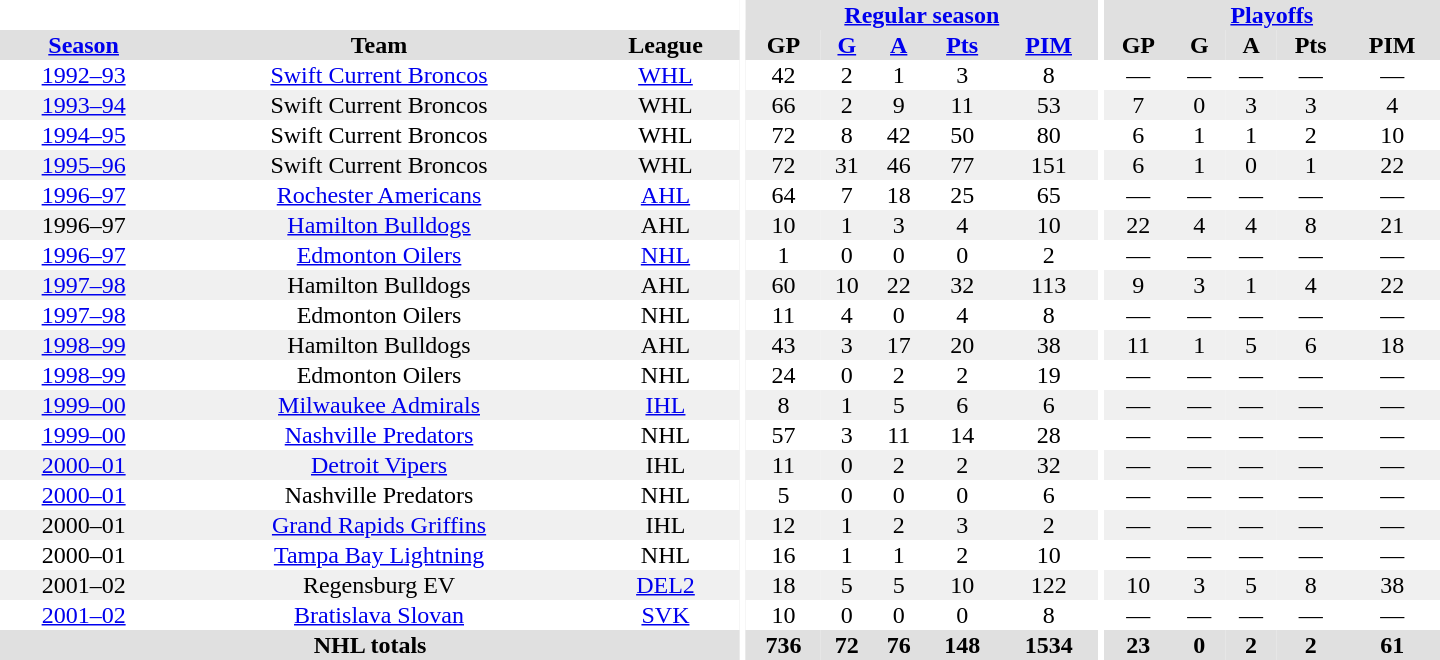<table border="0" cellpadding="1" cellspacing="0" style="text-align:center; width:60em">
<tr bgcolor="#e0e0e0">
<th colspan="3" bgcolor="#ffffff"></th>
<th rowspan="99" bgcolor="#ffffff"></th>
<th colspan="5"><a href='#'>Regular season</a></th>
<th rowspan="99" bgcolor="#ffffff"></th>
<th colspan="5"><a href='#'>Playoffs</a></th>
</tr>
<tr bgcolor="#e0e0e0">
<th><a href='#'>Season</a></th>
<th>Team</th>
<th>League</th>
<th>GP</th>
<th><a href='#'>G</a></th>
<th><a href='#'>A</a></th>
<th><a href='#'>Pts</a></th>
<th><a href='#'>PIM</a></th>
<th>GP</th>
<th>G</th>
<th>A</th>
<th>Pts</th>
<th>PIM</th>
</tr>
<tr>
<td><a href='#'>1992–93</a></td>
<td><a href='#'>Swift Current Broncos</a></td>
<td><a href='#'>WHL</a></td>
<td>42</td>
<td>2</td>
<td>1</td>
<td>3</td>
<td>8</td>
<td>—</td>
<td>—</td>
<td>—</td>
<td>—</td>
<td>—</td>
</tr>
<tr bgcolor="#f0f0f0">
<td><a href='#'>1993–94</a></td>
<td>Swift Current Broncos</td>
<td>WHL</td>
<td>66</td>
<td>2</td>
<td>9</td>
<td>11</td>
<td>53</td>
<td>7</td>
<td>0</td>
<td>3</td>
<td>3</td>
<td>4</td>
</tr>
<tr>
<td><a href='#'>1994–95</a></td>
<td>Swift Current Broncos</td>
<td>WHL</td>
<td>72</td>
<td>8</td>
<td>42</td>
<td>50</td>
<td>80</td>
<td>6</td>
<td>1</td>
<td>1</td>
<td>2</td>
<td>10</td>
</tr>
<tr bgcolor="#f0f0f0">
<td><a href='#'>1995–96</a></td>
<td>Swift Current Broncos</td>
<td>WHL</td>
<td>72</td>
<td>31</td>
<td>46</td>
<td>77</td>
<td>151</td>
<td>6</td>
<td>1</td>
<td>0</td>
<td>1</td>
<td>22</td>
</tr>
<tr>
<td><a href='#'>1996–97</a></td>
<td><a href='#'>Rochester Americans</a></td>
<td><a href='#'>AHL</a></td>
<td>64</td>
<td>7</td>
<td>18</td>
<td>25</td>
<td>65</td>
<td>—</td>
<td>—</td>
<td>—</td>
<td>—</td>
<td>—</td>
</tr>
<tr bgcolor="#f0f0f0">
<td>1996–97</td>
<td><a href='#'>Hamilton Bulldogs</a></td>
<td>AHL</td>
<td>10</td>
<td>1</td>
<td>3</td>
<td>4</td>
<td>10</td>
<td>22</td>
<td>4</td>
<td>4</td>
<td>8</td>
<td>21</td>
</tr>
<tr>
<td><a href='#'>1996–97</a></td>
<td><a href='#'>Edmonton Oilers</a></td>
<td><a href='#'>NHL</a></td>
<td>1</td>
<td>0</td>
<td>0</td>
<td>0</td>
<td>2</td>
<td>—</td>
<td>—</td>
<td>—</td>
<td>—</td>
<td>—</td>
</tr>
<tr bgcolor="#f0f0f0">
<td><a href='#'>1997–98</a></td>
<td>Hamilton Bulldogs</td>
<td>AHL</td>
<td>60</td>
<td>10</td>
<td>22</td>
<td>32</td>
<td>113</td>
<td>9</td>
<td>3</td>
<td>1</td>
<td>4</td>
<td>22</td>
</tr>
<tr>
<td><a href='#'>1997–98</a></td>
<td>Edmonton Oilers</td>
<td>NHL</td>
<td>11</td>
<td>4</td>
<td>0</td>
<td>4</td>
<td>8</td>
<td>—</td>
<td>—</td>
<td>—</td>
<td>—</td>
<td>—</td>
</tr>
<tr bgcolor="#f0f0f0">
<td><a href='#'>1998–99</a></td>
<td>Hamilton Bulldogs</td>
<td>AHL</td>
<td>43</td>
<td>3</td>
<td>17</td>
<td>20</td>
<td>38</td>
<td>11</td>
<td>1</td>
<td>5</td>
<td>6</td>
<td>18</td>
</tr>
<tr>
<td><a href='#'>1998–99</a></td>
<td>Edmonton Oilers</td>
<td>NHL</td>
<td>24</td>
<td>0</td>
<td>2</td>
<td>2</td>
<td>19</td>
<td>—</td>
<td>—</td>
<td>—</td>
<td>—</td>
<td>—</td>
</tr>
<tr bgcolor="#f0f0f0">
<td><a href='#'>1999–00</a></td>
<td><a href='#'>Milwaukee Admirals</a></td>
<td><a href='#'>IHL</a></td>
<td>8</td>
<td>1</td>
<td>5</td>
<td>6</td>
<td>6</td>
<td>—</td>
<td>—</td>
<td>—</td>
<td>—</td>
<td>—</td>
</tr>
<tr>
<td><a href='#'>1999–00</a></td>
<td><a href='#'>Nashville Predators</a></td>
<td>NHL</td>
<td>57</td>
<td>3</td>
<td>11</td>
<td>14</td>
<td>28</td>
<td>—</td>
<td>—</td>
<td>—</td>
<td>—</td>
<td>—</td>
</tr>
<tr bgcolor="#f0f0f0">
<td><a href='#'>2000–01</a></td>
<td><a href='#'>Detroit Vipers</a></td>
<td>IHL</td>
<td>11</td>
<td>0</td>
<td>2</td>
<td>2</td>
<td>32</td>
<td>—</td>
<td>—</td>
<td>—</td>
<td>—</td>
<td>—</td>
</tr>
<tr>
<td><a href='#'>2000–01</a></td>
<td>Nashville Predators</td>
<td>NHL</td>
<td>5</td>
<td>0</td>
<td>0</td>
<td>0</td>
<td>6</td>
<td>—</td>
<td>—</td>
<td>—</td>
<td>—</td>
<td>—</td>
</tr>
<tr bgcolor="#f0f0f0">
<td>2000–01</td>
<td><a href='#'>Grand Rapids Griffins</a></td>
<td>IHL</td>
<td>12</td>
<td>1</td>
<td>2</td>
<td>3</td>
<td>2</td>
<td>—</td>
<td>—</td>
<td>—</td>
<td>—</td>
<td>—</td>
</tr>
<tr>
<td>2000–01</td>
<td><a href='#'>Tampa Bay Lightning</a></td>
<td>NHL</td>
<td>16</td>
<td>1</td>
<td>1</td>
<td>2</td>
<td>10</td>
<td>—</td>
<td>—</td>
<td>—</td>
<td>—</td>
<td>—</td>
</tr>
<tr bgcolor="#f0f0f0">
<td>2001–02</td>
<td>Regensburg EV</td>
<td><a href='#'>DEL2</a></td>
<td>18</td>
<td>5</td>
<td>5</td>
<td>10</td>
<td>122</td>
<td>10</td>
<td>3</td>
<td>5</td>
<td>8</td>
<td>38</td>
</tr>
<tr>
<td><a href='#'>2001–02</a></td>
<td><a href='#'>Bratislava Slovan</a></td>
<td><a href='#'>SVK</a></td>
<td>10</td>
<td>0</td>
<td>0</td>
<td>0</td>
<td>8</td>
<td>—</td>
<td>—</td>
<td>—</td>
<td>—</td>
<td>—</td>
</tr>
<tr bgcolor="#e0e0e0">
<th colspan="3">NHL totals</th>
<th>736</th>
<th>72</th>
<th>76</th>
<th>148</th>
<th>1534</th>
<th>23</th>
<th>0</th>
<th>2</th>
<th>2</th>
<th>61</th>
</tr>
</table>
